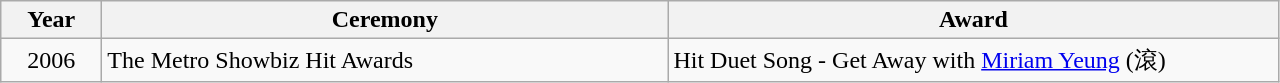<table class="wikitable">
<tr>
<th width=60>Year</th>
<th width="370">Ceremony</th>
<th width="400">Award</th>
</tr>
<tr>
<td align="center">2006</td>
<td>The Metro Showbiz Hit Awards</td>
<td>Hit Duet Song - Get Away with <a href='#'>Miriam Yeung</a> (滾)</td>
</tr>
</table>
